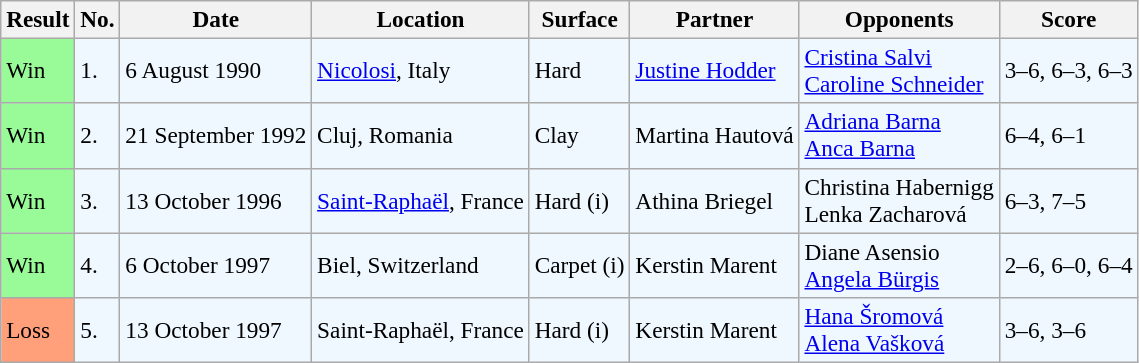<table class="sortable wikitable" style="font-size:97%">
<tr>
<th>Result</th>
<th>No.</th>
<th>Date</th>
<th>Location</th>
<th>Surface</th>
<th>Partner</th>
<th>Opponents</th>
<th>Score</th>
</tr>
<tr style="background:#f0f8ff;">
<td style="background:#98fb98;">Win</td>
<td>1.</td>
<td>6 August 1990</td>
<td><a href='#'>Nicolosi</a>, Italy</td>
<td>Hard</td>
<td> <a href='#'>Justine Hodder</a></td>
<td> <a href='#'>Cristina Salvi</a> <br>  <a href='#'>Caroline Schneider</a></td>
<td>3–6, 6–3, 6–3</td>
</tr>
<tr style="background:#f0f8ff;">
<td style="background:#98fb98;">Win</td>
<td>2.</td>
<td>21 September 1992</td>
<td>Cluj, Romania</td>
<td>Clay</td>
<td> Martina Hautová</td>
<td> <a href='#'>Adriana Barna</a> <br>  <a href='#'>Anca Barna</a></td>
<td>6–4, 6–1</td>
</tr>
<tr style="background:#f0f8ff;">
<td style="background:#98fb98;">Win</td>
<td>3.</td>
<td>13 October 1996</td>
<td><a href='#'>Saint-Raphaël</a>, France</td>
<td>Hard (i)</td>
<td> Athina Briegel</td>
<td> Christina Habernigg <br>  Lenka Zacharová</td>
<td>6–3, 7–5</td>
</tr>
<tr style="background:#f0f8ff;">
<td style="background:#98fb98;">Win</td>
<td>4.</td>
<td>6 October 1997</td>
<td>Biel, Switzerland</td>
<td>Carpet (i)</td>
<td> Kerstin Marent</td>
<td> Diane Asensio <br>  <a href='#'>Angela Bürgis</a></td>
<td>2–6, 6–0, 6–4</td>
</tr>
<tr style="background:#f0f8ff;">
<td style="background:#ffa07a;">Loss</td>
<td>5.</td>
<td>13 October 1997</td>
<td>Saint-Raphaël, France</td>
<td>Hard (i)</td>
<td> Kerstin Marent</td>
<td> <a href='#'>Hana Šromová</a> <br>  <a href='#'>Alena Vašková</a></td>
<td>3–6, 3–6</td>
</tr>
</table>
